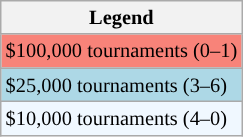<table class="wikitable" style="font-size:85%;">
<tr>
<th>Legend</th>
</tr>
<tr style="background:#f88379;">
<td>$100,000 tournaments (0–1)</td>
</tr>
<tr style="background:lightblue;">
<td>$25,000 tournaments (3–6)</td>
</tr>
<tr style="background:#f0f8ff;">
<td>$10,000 tournaments (4–0)</td>
</tr>
</table>
